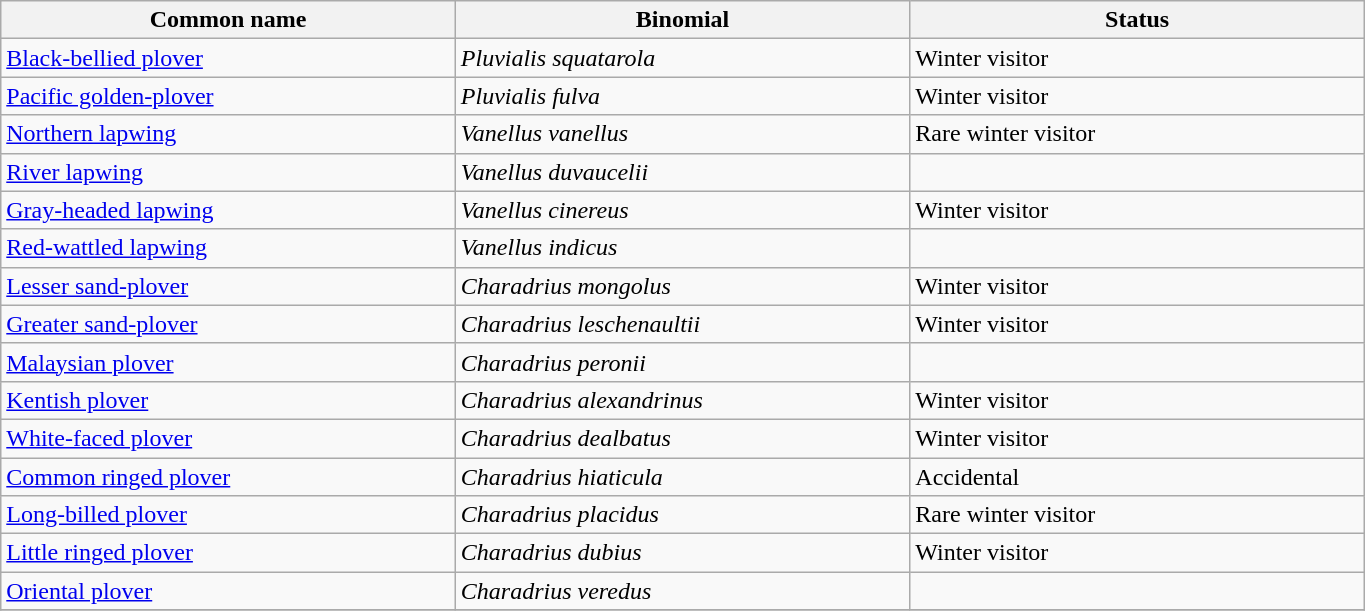<table width=72% class="wikitable">
<tr>
<th width=24%>Common name</th>
<th width=24%>Binomial</th>
<th width=24%>Status</th>
</tr>
<tr>
<td><a href='#'>Black-bellied plover</a></td>
<td><em>Pluvialis squatarola</em></td>
<td>Winter visitor</td>
</tr>
<tr>
<td><a href='#'>Pacific golden-plover</a></td>
<td><em>Pluvialis fulva</em></td>
<td>Winter visitor</td>
</tr>
<tr>
<td><a href='#'>Northern lapwing</a></td>
<td><em>Vanellus vanellus</em></td>
<td>Rare winter visitor</td>
</tr>
<tr>
<td><a href='#'>River lapwing</a></td>
<td><em>Vanellus duvaucelii</em></td>
<td></td>
</tr>
<tr>
<td><a href='#'>Gray-headed lapwing</a></td>
<td><em>Vanellus cinereus</em></td>
<td>Winter visitor</td>
</tr>
<tr>
<td><a href='#'>Red-wattled lapwing</a></td>
<td><em>Vanellus indicus</em></td>
<td></td>
</tr>
<tr>
<td><a href='#'>Lesser sand-plover</a></td>
<td><em>Charadrius mongolus</em></td>
<td>Winter visitor</td>
</tr>
<tr>
<td><a href='#'>Greater sand-plover</a></td>
<td><em>Charadrius leschenaultii</em></td>
<td>Winter visitor</td>
</tr>
<tr>
<td><a href='#'>Malaysian plover</a></td>
<td><em>Charadrius peronii</em></td>
<td></td>
</tr>
<tr>
<td><a href='#'>Kentish plover</a></td>
<td><em>Charadrius alexandrinus</em></td>
<td>Winter visitor</td>
</tr>
<tr>
<td><a href='#'>White-faced plover</a></td>
<td><em>Charadrius dealbatus</em></td>
<td>Winter visitor</td>
</tr>
<tr>
<td><a href='#'>Common ringed plover</a></td>
<td><em>Charadrius hiaticula</em></td>
<td>Accidental</td>
</tr>
<tr>
<td><a href='#'>Long-billed plover</a></td>
<td><em>Charadrius placidus</em></td>
<td>Rare winter visitor</td>
</tr>
<tr>
<td><a href='#'>Little ringed plover</a></td>
<td><em>Charadrius dubius</em></td>
<td>Winter visitor</td>
</tr>
<tr>
<td><a href='#'>Oriental plover</a></td>
<td><em>Charadrius veredus</em></td>
<td></td>
</tr>
<tr>
</tr>
</table>
